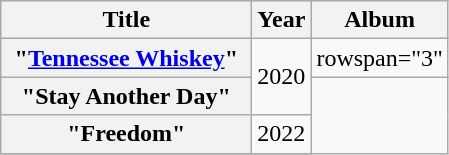<table class="wikitable plainrowheaders" style="text-align:center;" border="1">
<tr>
<th scope="col" style="width:10em;">Title</th>
<th scope="col">Year</th>
<th scope="col">Album</th>
</tr>
<tr>
<th scope="row">"<a href='#'>Tennessee Whiskey</a>"<br></th>
<td rowspan="2">2020</td>
<td>rowspan="3" </td>
</tr>
<tr>
<th scope="row">"Stay Another Day"<br></th>
</tr>
<tr>
<th scope="row">"Freedom"<br></th>
<td>2022</td>
</tr>
<tr>
</tr>
</table>
